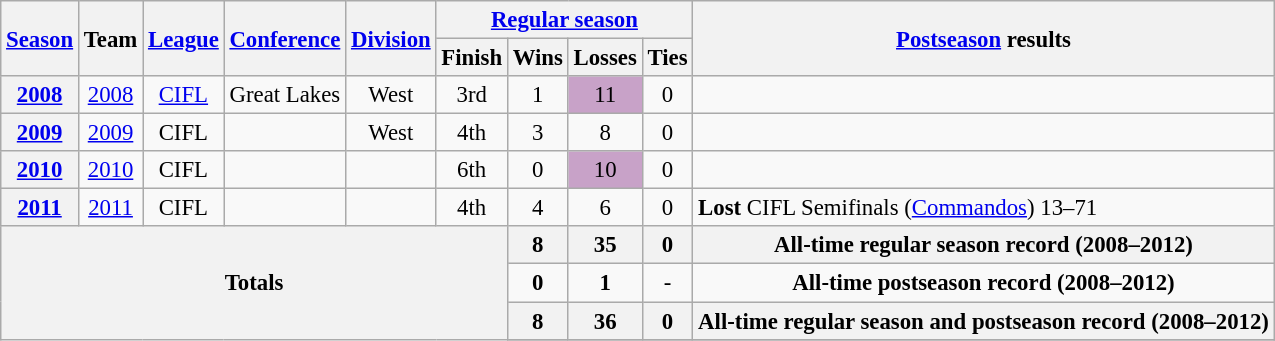<table class="wikitable" style="font-size: 95%;">
<tr>
<th rowspan="2"><a href='#'>Season</a></th>
<th rowspan="2">Team</th>
<th rowspan="2"><a href='#'>League</a></th>
<th rowspan="2"><a href='#'>Conference</a></th>
<th rowspan="2"><a href='#'>Division</a></th>
<th colspan="4"><a href='#'>Regular season</a></th>
<th rowspan="2"><a href='#'>Postseason</a> results</th>
</tr>
<tr>
<th>Finish</th>
<th>Wins</th>
<th>Losses</th>
<th>Ties</th>
</tr>
<tr background:#fcc;">
<th style="text-align:center;"><a href='#'>2008</a></th>
<td style="text-align:center;"><a href='#'>2008</a></td>
<td style="text-align:center;"><a href='#'>CIFL</a></td>
<td style="text-align:center;">Great Lakes</td>
<td style="text-align:center;">West</td>
<td style="text-align:center;">3rd</td>
<td style="text-align:center;">1</td>
<td style="text-align:center; background:#c8a2c8;">11</td>
<td style="text-align:center;">0</td>
<td></td>
</tr>
<tr>
<th style="text-align:center;"><a href='#'>2009</a></th>
<td style="text-align:center;"><a href='#'>2009</a></td>
<td style="text-align:center;">CIFL</td>
<td style="text-align:center;"></td>
<td style="text-align:center;">West</td>
<td style="text-align:center;">4th</td>
<td style="text-align:center;">3</td>
<td style="text-align:center;">8</td>
<td style="text-align:center;">0</td>
<td></td>
</tr>
<tr>
<th style="text-align:center;"><a href='#'>2010</a></th>
<td style="text-align:center;"><a href='#'>2010</a></td>
<td style="text-align:center;">CIFL</td>
<td style="text-align:center;"></td>
<td style="text-align:center;"></td>
<td style="text-align:center;">6th</td>
<td style="text-align:center;">0</td>
<td style="text-align:center; background:#c8a2c8;">10</td>
<td style="text-align:center;">0</td>
<td></td>
</tr>
<tr>
<th style="text-align:center;"><a href='#'>2011</a></th>
<td style="text-align:center;"><a href='#'>2011</a></td>
<td style="text-align:center;">CIFL</td>
<td style="text-align:center;"></td>
<td style="text-align:center;"></td>
<td style="text-align:center;">4th</td>
<td style="text-align:center;">4</td>
<td style="text-align:center;">6</td>
<td style="text-align:center;">0</td>
<td><strong>Lost</strong> CIFL Semifinals (<a href='#'>Commandos</a>) 13–71</td>
</tr>
<tr>
<th style="text-align:center;" rowspan="5" colspan="6">Totals</th>
<th style="text-align:center;"><strong>8</strong></th>
<th style="text-align:center;"><strong>35</strong></th>
<th style="text-align:center;"><strong>0</strong></th>
<th style="text-align:center;" colspan="3"><strong>All-time regular season record (2008–2012)</strong></th>
</tr>
<tr style="text-align:center;">
<td><strong>0</strong></td>
<td><strong>1</strong></td>
<td>-</td>
<td colspan="3"><strong>All-time postseason record (2008–2012)</strong></td>
</tr>
<tr>
<th style="text-align:center;"><strong>8</strong></th>
<th style="text-align:center;"><strong>36</strong></th>
<th style="text-align:center;"><strong>0</strong></th>
<th style="text-align:center;" colspan="3"><strong>All-time regular season and  postseason record (2008–2012)</strong></th>
</tr>
<tr>
</tr>
</table>
